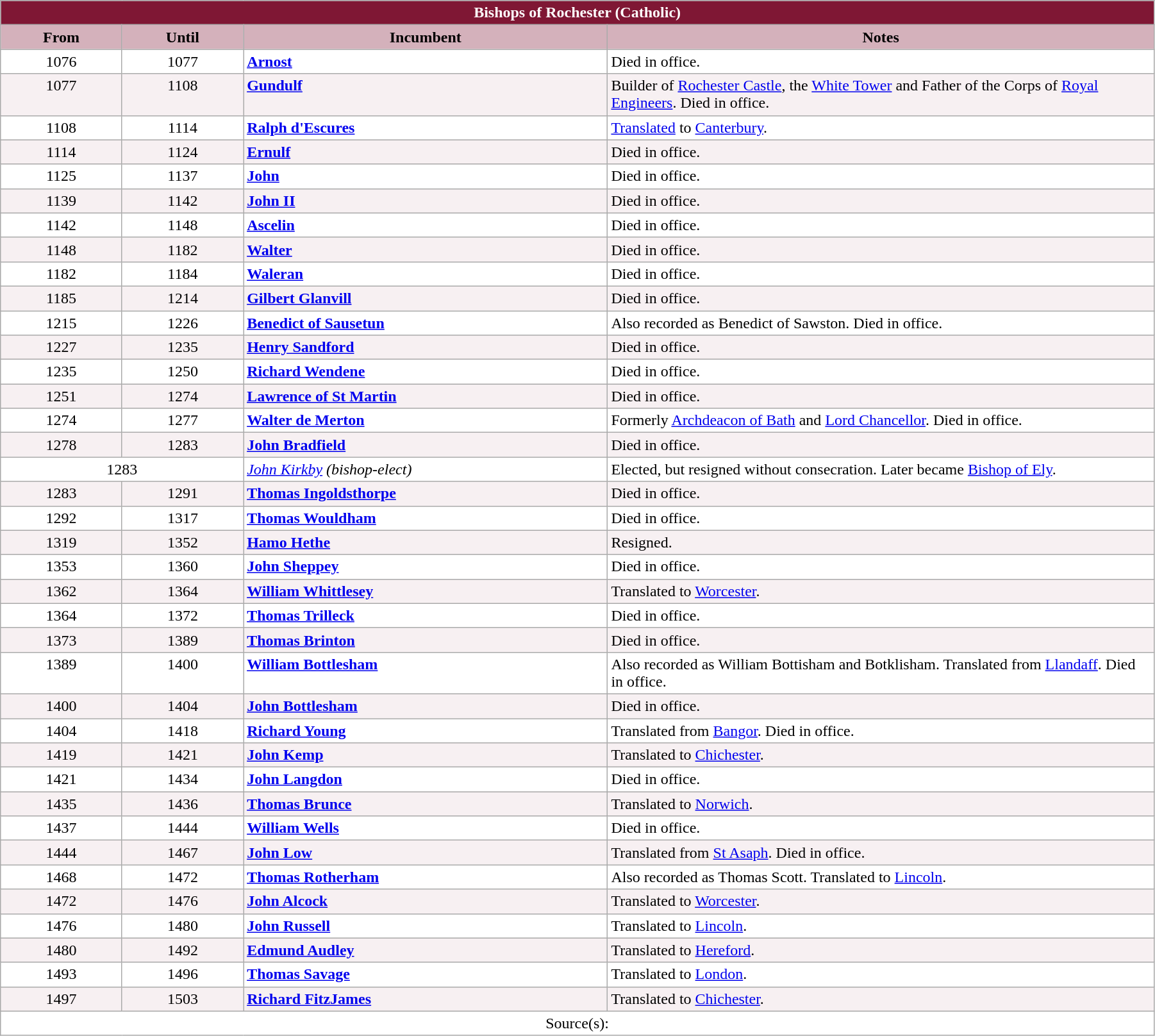<table class="wikitable" style="width:95%;" border="1" cellpadding="2">
<tr>
<th colspan="4" style="background-color: #7F1734; color: white;">Bishops of Rochester (Catholic)</th>
</tr>
<tr>
<th style="background-color: #D4B1BB; width: 10%;">From</th>
<th style="background-color: #D4B1BB; width: 10%;">Until</th>
<th style="background-color: #D4B1BB; width: 30%;">Incumbent</th>
<th style="background-color: #D4B1BB; width: 45%;">Notes</th>
</tr>
<tr valign="top" style="background-color: white;">
<td style="text-align: center;">1076</td>
<td style="text-align: center;">1077</td>
<td><strong><a href='#'>Arnost</a></strong></td>
<td>Died in office.</td>
</tr>
<tr valign="top" style="background-color: #F7F0F2;">
<td style="text-align: center;">1077</td>
<td style="text-align: center;">1108</td>
<td><strong><a href='#'>Gundulf</a></strong></td>
<td>Builder of <a href='#'>Rochester Castle</a>, the <a href='#'>White Tower</a> and Father of the Corps of <a href='#'>Royal Engineers</a>. Died in office.</td>
</tr>
<tr valign="top" style="background-color: white;">
<td style="text-align: center;">1108</td>
<td style="text-align: center;">1114</td>
<td><strong><a href='#'>Ralph d'Escures</a></strong></td>
<td><a href='#'>Translated</a> to <a href='#'>Canterbury</a>.</td>
</tr>
<tr valign="top" style="background-color: #F7F0F2;">
<td style="text-align: center;">1114</td>
<td style="text-align: center;">1124</td>
<td><strong><a href='#'>Ernulf</a></strong></td>
<td>Died in office.</td>
</tr>
<tr valign="top" style="background-color: white;">
<td style="text-align: center;">1125</td>
<td style="text-align: center;">1137</td>
<td><strong><a href='#'>John</a></strong></td>
<td>Died in office.</td>
</tr>
<tr valign="top" style="background-color: #F7F0F2;">
<td style="text-align: center;">1139</td>
<td style="text-align: center;">1142</td>
<td><strong><a href='#'>John II</a></strong></td>
<td>Died in office.</td>
</tr>
<tr valign="top" style="background-color: white;">
<td style="text-align: center;">1142</td>
<td style="text-align: center;">1148</td>
<td><strong><a href='#'>Ascelin</a></strong></td>
<td>Died in office.</td>
</tr>
<tr valign="top" style="background-color: #F7F0F2;">
<td style="text-align: center;">1148</td>
<td style="text-align: center;">1182</td>
<td><strong><a href='#'>Walter</a></strong></td>
<td>Died in office.</td>
</tr>
<tr valign="top" style="background-color: white;">
<td style="text-align: center;">1182</td>
<td style="text-align: center;">1184</td>
<td><strong><a href='#'>Waleran</a></strong></td>
<td>Died in office.</td>
</tr>
<tr valign="top" style="background-color: #F7F0F2;">
<td style="text-align: center;">1185</td>
<td style="text-align: center;">1214</td>
<td><strong><a href='#'>Gilbert Glanvill</a></strong></td>
<td>Died in office.</td>
</tr>
<tr valign="top" style="background-color: white;">
<td style="text-align: center;">1215</td>
<td style="text-align: center;">1226</td>
<td><strong><a href='#'>Benedict of Sausetun</a></strong></td>
<td>Also recorded as Benedict of Sawston. Died in office.</td>
</tr>
<tr valign="top" style="background-color: #F7F0F2;">
<td style="text-align: center;">1227</td>
<td style="text-align: center;">1235</td>
<td><strong><a href='#'>Henry Sandford</a></strong></td>
<td>Died in office.</td>
</tr>
<tr valign="top" style="background-color: white;">
<td style="text-align: center;">1235</td>
<td style="text-align: center;">1250</td>
<td><strong><a href='#'>Richard Wendene</a></strong></td>
<td>Died in office.</td>
</tr>
<tr valign="top" style="background-color: #F7F0F2;">
<td style="text-align: center;">1251</td>
<td style="text-align: center;">1274</td>
<td><strong><a href='#'>Lawrence of St Martin</a></strong></td>
<td>Died in office.</td>
</tr>
<tr valign="top" style="background-color: white;">
<td style="text-align: center;">1274</td>
<td style="text-align: center;">1277</td>
<td><strong><a href='#'>Walter de Merton</a></strong></td>
<td>Formerly <a href='#'>Archdeacon of Bath</a> and <a href='#'>Lord Chancellor</a>. Died in office.</td>
</tr>
<tr valign="top" style="background-color: #F7F0F2;">
<td style="text-align: center;">1278</td>
<td style="text-align: center;">1283</td>
<td><strong><a href='#'>John Bradfield</a></strong></td>
<td>Died in office.</td>
</tr>
<tr valign="top" style="background-color: white;">
<td style="text-align: center;" colspan="2">1283</td>
<td><em><a href='#'>John Kirkby</a> (bishop-elect)</em></td>
<td>Elected, but resigned without consecration. Later became <a href='#'>Bishop of Ely</a>.</td>
</tr>
<tr valign="top" style="background-color: #F7F0F2;">
<td style="text-align: center;">1283</td>
<td style="text-align: center;">1291</td>
<td><strong><a href='#'>Thomas Ingoldsthorpe</a></strong></td>
<td>Died in office.</td>
</tr>
<tr valign="top" style="background-color: white;">
<td style="text-align: center;">1292</td>
<td style="text-align: center;">1317</td>
<td><strong><a href='#'>Thomas Wouldham</a></strong></td>
<td>Died in office.</td>
</tr>
<tr valign="top" style="background-color: #F7F0F2;">
<td style="text-align: center;">1319</td>
<td style="text-align: center;">1352</td>
<td><strong><a href='#'>Hamo Hethe</a></strong></td>
<td>Resigned.</td>
</tr>
<tr valign="top" style="background-color: white;">
<td style="text-align: center;">1353</td>
<td style="text-align: center;">1360</td>
<td><strong><a href='#'>John Sheppey</a></strong></td>
<td>Died in office.</td>
</tr>
<tr valign="top" style="background-color: #F7F0F2;">
<td style="text-align: center;">1362</td>
<td style="text-align: center;">1364</td>
<td><strong><a href='#'>William Whittlesey</a></strong></td>
<td>Translated to <a href='#'>Worcester</a>.</td>
</tr>
<tr valign="top" style="background-color: white;">
<td style="text-align: center;">1364</td>
<td style="text-align: center;">1372</td>
<td><strong><a href='#'>Thomas Trilleck</a></strong></td>
<td>Died in office.</td>
</tr>
<tr valign="top" style="background-color: #F7F0F2;">
<td style="text-align: center;">1373</td>
<td style="text-align: center;">1389</td>
<td><strong><a href='#'>Thomas Brinton</a></strong></td>
<td>Died in office.</td>
</tr>
<tr valign="top" style="background-color: white;">
<td style="text-align: center;">1389</td>
<td style="text-align: center;">1400</td>
<td><strong><a href='#'>William Bottlesham</a></strong></td>
<td>Also recorded as William Bottisham and Botklisham. Translated from <a href='#'>Llandaff</a>. Died in office.</td>
</tr>
<tr valign="top" style="background-color: #F7F0F2;">
<td style="text-align: center;">1400</td>
<td style="text-align: center;">1404</td>
<td><strong><a href='#'>John Bottlesham</a></strong></td>
<td>Died in office.</td>
</tr>
<tr valign="top" style="background-color: white;">
<td style="text-align: center;">1404</td>
<td style="text-align: center;">1418</td>
<td><strong><a href='#'>Richard Young</a></strong></td>
<td>Translated from <a href='#'>Bangor</a>. Died in office.</td>
</tr>
<tr valign="top" style="background-color: #F7F0F2;">
<td style="text-align: center;">1419</td>
<td style="text-align: center;">1421</td>
<td><strong><a href='#'>John Kemp</a></strong></td>
<td>Translated to <a href='#'>Chichester</a>.</td>
</tr>
<tr valign="top" style="background-color: white;">
<td style="text-align: center;">1421</td>
<td style="text-align: center;">1434</td>
<td><strong><a href='#'>John Langdon</a></strong></td>
<td>Died in office.</td>
</tr>
<tr valign="top" style="background-color: #F7F0F2;">
<td style="text-align: center;">1435</td>
<td style="text-align: center;">1436</td>
<td><strong><a href='#'>Thomas Brunce</a></strong></td>
<td>Translated to <a href='#'>Norwich</a>.</td>
</tr>
<tr valign="top" style="background-color: white;">
<td style="text-align: center;">1437</td>
<td style="text-align: center;">1444</td>
<td><strong><a href='#'>William Wells</a></strong></td>
<td>Died in office.</td>
</tr>
<tr valign="top" style="background-color: #F7F0F2;">
<td style="text-align: center;">1444</td>
<td style="text-align: center;">1467</td>
<td><strong><a href='#'>John Low</a></strong></td>
<td>Translated from <a href='#'>St Asaph</a>. Died in office.</td>
</tr>
<tr valign="top" style="background-color: white;">
<td style="text-align: center;">1468</td>
<td style="text-align: center;">1472</td>
<td> <strong><a href='#'>Thomas Rotherham</a></strong></td>
<td>Also recorded as Thomas Scott. Translated to <a href='#'>Lincoln</a>.</td>
</tr>
<tr valign="top" style="background-color: #F7F0F2;">
<td style="text-align: center;">1472</td>
<td style="text-align: center;">1476</td>
<td><strong><a href='#'>John Alcock</a></strong></td>
<td>Translated to <a href='#'>Worcester</a>.</td>
</tr>
<tr valign="top" style="background-color: white;">
<td style="text-align: center;">1476</td>
<td style="text-align: center;">1480</td>
<td><strong><a href='#'>John Russell</a></strong></td>
<td>Translated to <a href='#'>Lincoln</a>.</td>
</tr>
<tr valign="top" style="background-color: #F7F0F2;">
<td style="text-align: center;">1480</td>
<td style="text-align: center;">1492</td>
<td><strong><a href='#'>Edmund Audley</a></strong></td>
<td>Translated to <a href='#'>Hereford</a>.</td>
</tr>
<tr valign="top" style="background-color: white;">
<td style="text-align: center;">1493</td>
<td style="text-align: center;">1496</td>
<td><strong><a href='#'>Thomas Savage</a></strong></td>
<td>Translated to <a href='#'>London</a>.</td>
</tr>
<tr valign="top" style="background-color: #F7F0F2;">
<td style="text-align: center;">1497</td>
<td style="text-align: center;">1503</td>
<td><strong><a href='#'>Richard FitzJames</a></strong></td>
<td>Translated to <a href='#'>Chichester</a>.</td>
</tr>
<tr valign=top bgcolor="white">
<td align=center colspan=4>Source(s):</td>
</tr>
</table>
